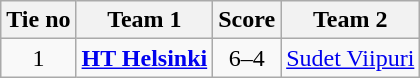<table class="wikitable" style="text-align:center">
<tr>
<th style= width="40px">Tie no</th>
<th style= width="150px">Team 1</th>
<th style= width="60px">Score</th>
<th style= width="150px">Team 2</th>
</tr>
<tr>
<td>1</td>
<td><strong><a href='#'>HT Helsinki</a></strong></td>
<td>6–4</td>
<td><a href='#'>Sudet Viipuri</a></td>
</tr>
</table>
